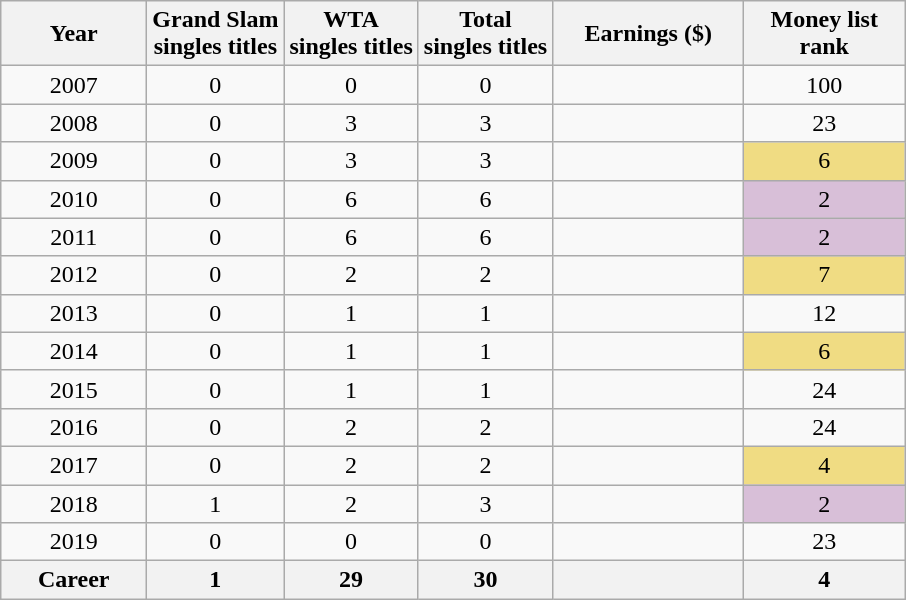<table class="wikitable" style="text-align:center;">
<tr>
<th width="90">Year</th>
<th>Grand Slam<br>singles titles</th>
<th>WTA <br>singles titles</th>
<th>Total<br>singles titles</th>
<th width="120">Earnings ($)</th>
<th width="100">Money list rank</th>
</tr>
<tr>
<td>2007</td>
<td>0</td>
<td>0</td>
<td>0</td>
<td align="right"></td>
<td>100</td>
</tr>
<tr>
<td>2008</td>
<td>0</td>
<td>3</td>
<td>3</td>
<td align="right"></td>
<td>23</td>
</tr>
<tr>
<td>2009</td>
<td>0</td>
<td>3</td>
<td>3</td>
<td align="right"></td>
<td bgcolor="F0DC83">6</td>
</tr>
<tr>
<td>2010</td>
<td>0</td>
<td>6</td>
<td>6</td>
<td align="right"></td>
<td bgcolor="thistle">2</td>
</tr>
<tr>
<td>2011</td>
<td>0</td>
<td>6</td>
<td>6</td>
<td align="right"></td>
<td bgcolor="thistle">2</td>
</tr>
<tr>
<td>2012</td>
<td>0</td>
<td>2</td>
<td>2</td>
<td align="right"></td>
<td bgcolor="F0DC83">7</td>
</tr>
<tr>
<td>2013</td>
<td>0</td>
<td>1</td>
<td>1</td>
<td align="right"></td>
<td>12</td>
</tr>
<tr>
<td>2014</td>
<td>0</td>
<td>1</td>
<td>1</td>
<td align="right"></td>
<td bgcolor="F0DC83">6</td>
</tr>
<tr>
<td>2015</td>
<td>0</td>
<td>1</td>
<td>1</td>
<td align="right"></td>
<td>24</td>
</tr>
<tr>
<td>2016</td>
<td>0</td>
<td>2</td>
<td>2</td>
<td align="right"></td>
<td>24</td>
</tr>
<tr>
<td>2017</td>
<td>0</td>
<td>2</td>
<td>2</td>
<td align="right"></td>
<td bgcolor="F0DC83">4</td>
</tr>
<tr>
<td>2018</td>
<td>1</td>
<td>2</td>
<td>3</td>
<td align="right"></td>
<td bgcolor="thistle">2</td>
</tr>
<tr>
<td>2019</td>
<td>0</td>
<td>0</td>
<td>0</td>
<td align="right"></td>
<td>23</td>
</tr>
<tr>
<th>Career</th>
<th>1</th>
<th>29</th>
<th>30</th>
<th align="right"></th>
<th bgcolor="F0DC83">4</th>
</tr>
</table>
